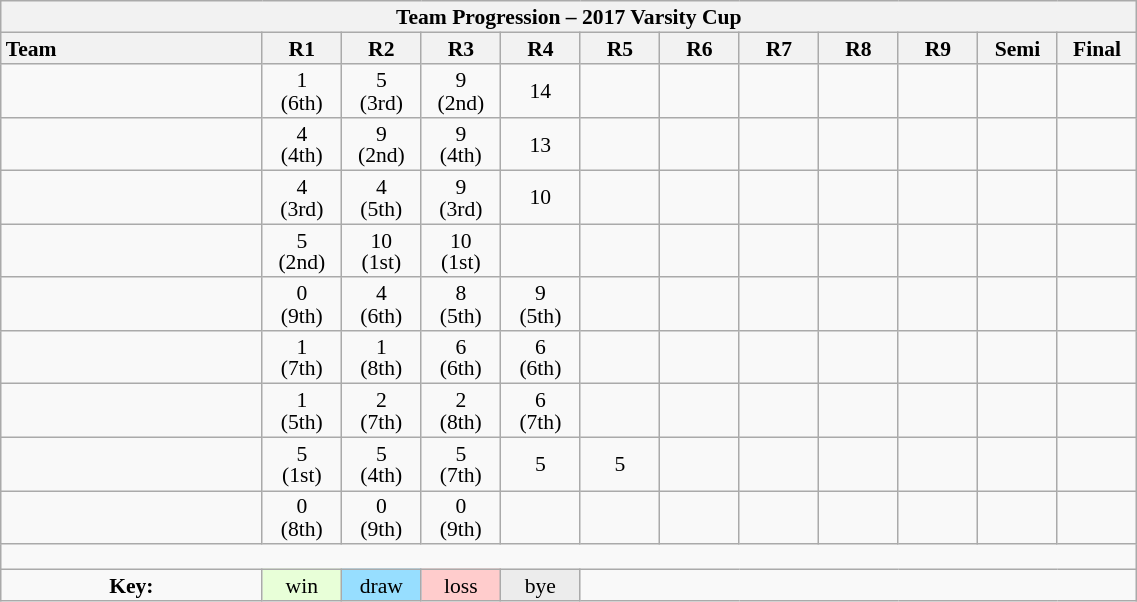<table class="wikitable collapsible" style="text-align:center; line-height:100%; font-size:90%; width:60%;">
<tr>
<th colspan=100%>Team Progression – 2017 Varsity Cup</th>
</tr>
<tr>
<th style="text-align:left; width:23%;">Team</th>
<th style="width:7%;">R1</th>
<th style="width:7%;">R2</th>
<th style="width:7%;">R3</th>
<th style="width:7%;">R4</th>
<th style="width:7%;">R5</th>
<th style="width:7%;">R6</th>
<th style="width:7%;">R7</th>
<th style="width:7%;">R8</th>
<th style="width:7%;">R9</th>
<th style="width:7%;">Semi</th>
<th style="width:7%;">Final</th>
</tr>
<tr>
<td align=left></td>
<td>1 <br> (6th)</td>
<td>5 <br> (3rd)</td>
<td>9 <br> (2nd)</td>
<td>14</td>
<td></td>
<td></td>
<td></td>
<td></td>
<td></td>
<td></td>
<td></td>
</tr>
<tr>
<td align=left></td>
<td>4 <br> (4th)</td>
<td>9 <br> (2nd)</td>
<td>9 <br> (4th)</td>
<td>13</td>
<td></td>
<td></td>
<td></td>
<td></td>
<td></td>
<td></td>
<td></td>
</tr>
<tr>
<td align=left></td>
<td>4 <br> (3rd)</td>
<td>4 <br> (5th)</td>
<td>9 <br> (3rd)</td>
<td>10</td>
<td></td>
<td></td>
<td></td>
<td></td>
<td></td>
<td></td>
<td></td>
</tr>
<tr>
<td align=left></td>
<td>5 <br> (2nd)</td>
<td>10 <br> (1st)</td>
<td>10 <br> (1st)</td>
<td></td>
<td></td>
<td></td>
<td></td>
<td></td>
<td></td>
<td></td>
<td></td>
</tr>
<tr>
<td align=left></td>
<td>0 <br> (9th)</td>
<td>4 <br> (6th)</td>
<td>8 <br> (5th)</td>
<td>9 <br> (5th)</td>
<td></td>
<td></td>
<td></td>
<td></td>
<td></td>
<td></td>
<td></td>
</tr>
<tr>
<td align=left></td>
<td>1 <br> (7th)</td>
<td>1 <br> (8th)</td>
<td>6 <br> (6th)</td>
<td>6 <br> (6th)</td>
<td></td>
<td></td>
<td></td>
<td></td>
<td></td>
<td></td>
<td></td>
</tr>
<tr>
<td align=left></td>
<td>1 <br> (5th)</td>
<td>2 <br> (7th)</td>
<td>2 <br> (8th)</td>
<td>6 <br> (7th)</td>
<td></td>
<td></td>
<td></td>
<td></td>
<td></td>
<td></td>
<td></td>
</tr>
<tr>
<td align=left></td>
<td>5 <br> (1st)</td>
<td>5 <br> (4th)</td>
<td>5 <br> (7th)</td>
<td>5</td>
<td>5</td>
<td></td>
<td></td>
<td></td>
<td></td>
<td></td>
<td></td>
</tr>
<tr>
<td align=left></td>
<td>0 <br> (8th)</td>
<td>0 <br> (9th)</td>
<td>0 <br> (9th)</td>
<td></td>
<td></td>
<td></td>
<td></td>
<td></td>
<td></td>
<td></td>
<td></td>
</tr>
<tr>
<td colspan=100% style="height:10px"></td>
</tr>
<tr>
<td><strong>Key:</strong></td>
<td style="background:#E8FFD8;">win</td>
<td style="background:#97DEFF;">draw</td>
<td style="background:#FFCCCC;">loss</td>
<td style="background:#ECECEC;">bye</td>
<td colspan="100%"></td>
</tr>
</table>
